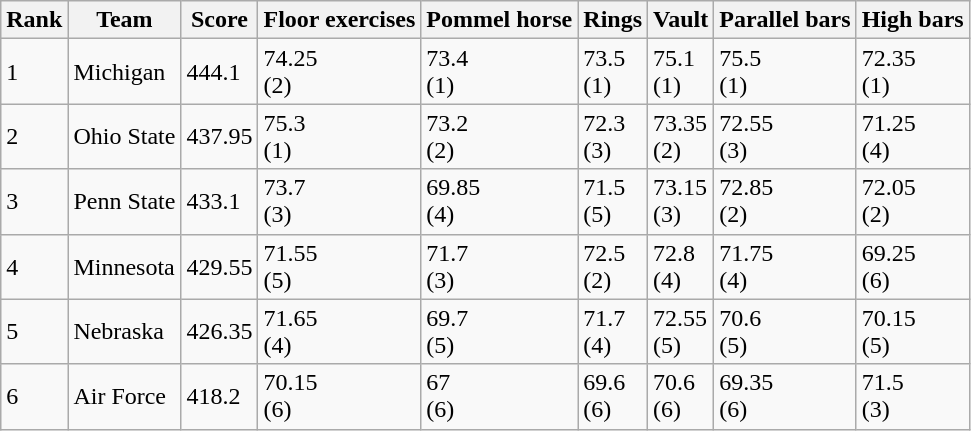<table class="wikitable sortable">
<tr>
<th>Rank</th>
<th>Team</th>
<th>Score</th>
<th>Floor exercises</th>
<th>Pommel horse</th>
<th>Rings</th>
<th>Vault</th>
<th>Parallel bars</th>
<th>High bars</th>
</tr>
<tr>
<td>1</td>
<td>Michigan</td>
<td>444.1</td>
<td>74.25<br>(2)</td>
<td>73.4<br>(1)</td>
<td>73.5<br>(1)</td>
<td>75.1<br>(1)</td>
<td>75.5<br>(1)</td>
<td>72.35<br>(1)</td>
</tr>
<tr>
<td>2</td>
<td>Ohio State</td>
<td>437.95</td>
<td>75.3<br>(1)</td>
<td>73.2<br>(2)</td>
<td>72.3<br>(3)</td>
<td>73.35<br>(2)</td>
<td>72.55<br>(3)</td>
<td>71.25<br>(4)</td>
</tr>
<tr>
<td>3</td>
<td>Penn State</td>
<td>433.1</td>
<td>73.7<br>(3)</td>
<td>69.85<br>(4)</td>
<td>71.5<br>(5)</td>
<td>73.15<br>(3)</td>
<td>72.85<br>(2)</td>
<td>72.05<br>(2)</td>
</tr>
<tr>
<td>4</td>
<td>Minnesota</td>
<td>429.55</td>
<td>71.55<br>(5)</td>
<td>71.7<br>(3)</td>
<td>72.5<br>(2)</td>
<td>72.8<br>(4)</td>
<td>71.75<br>(4)</td>
<td>69.25<br>(6)</td>
</tr>
<tr>
<td>5</td>
<td>Nebraska</td>
<td>426.35</td>
<td>71.65<br>(4)</td>
<td>69.7<br>(5)</td>
<td>71.7<br>(4)</td>
<td>72.55<br>(5)</td>
<td>70.6<br>(5)</td>
<td>70.15<br>(5)</td>
</tr>
<tr>
<td>6</td>
<td>Air Force</td>
<td>418.2</td>
<td>70.15<br>(6)</td>
<td>67<br>(6)</td>
<td>69.6<br>(6)</td>
<td>70.6<br>(6)</td>
<td>69.35<br>(6)</td>
<td>71.5<br>(3)</td>
</tr>
</table>
